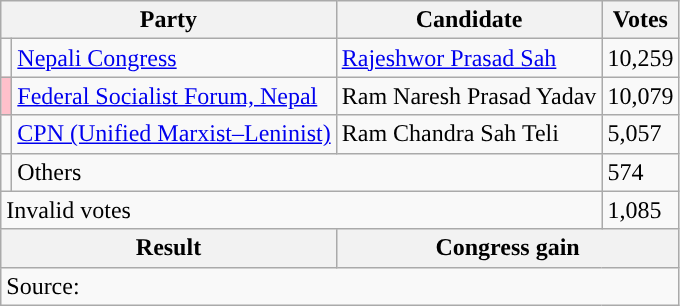<table class="wikitable">
<tr>
<th colspan="2">Party</th>
<th>Candidate</th>
<th>Votes</th>
</tr>
<tr>
<td style="background-color:"></td>
<td><a href='#'>Nepali Congress</a></td>
<td><a href='#'>Rajeshwor Prasad Sah</a></td>
<td>10,259</td>
</tr>
<tr>
<td style="background-color:#ffc0cb"></td>
<td><a href='#'>Federal Socialist Forum, Nepal</a></td>
<td>Ram Naresh Prasad Yadav</td>
<td>10,079</td>
</tr>
<tr>
<td style="background-color:"></td>
<td><a href='#'>CPN (Unified Marxist–Leninist)</a></td>
<td>Ram Chandra Sah Teli</td>
<td>5,057</td>
</tr>
<tr>
<td></td>
<td colspan="2">Others</td>
<td>574</td>
</tr>
<tr>
<td colspan="3">Invalid votes</td>
<td>1,085</td>
</tr>
<tr>
<th colspan="2">Result</th>
<th colspan="2">Congress gain</th>
</tr>
<tr>
<td colspan="4">Source: </td>
</tr>
</table>
